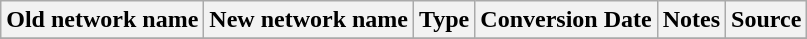<table class="wikitable">
<tr>
<th>Old network name</th>
<th>New network name</th>
<th>Type</th>
<th>Conversion Date</th>
<th>Notes</th>
<th>Source</th>
</tr>
<tr>
</tr>
</table>
